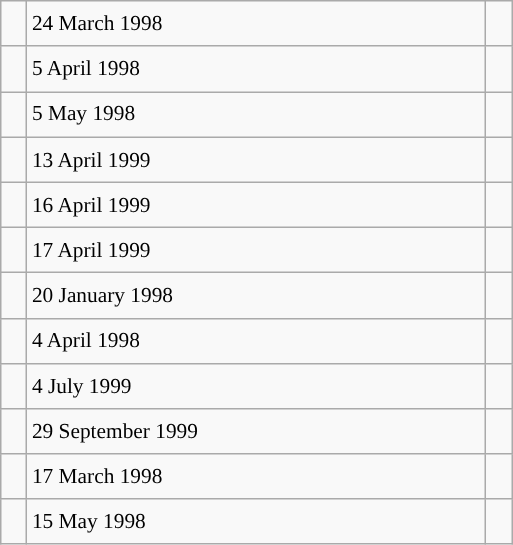<table class="wikitable" style="font-size: 89%; float: left; width: 24em; margin-right: 1em; line-height: 1.65em !important; height: 324px;">
<tr>
<td></td>
<td>24 March 1998</td>
<td></td>
</tr>
<tr>
<td></td>
<td>5 April 1998</td>
<td></td>
</tr>
<tr>
<td></td>
<td>5 May 1998</td>
<td></td>
</tr>
<tr>
<td></td>
<td>13 April 1999</td>
<td></td>
</tr>
<tr>
<td></td>
<td>16 April 1999</td>
<td></td>
</tr>
<tr>
<td></td>
<td>17 April 1999</td>
<td></td>
</tr>
<tr>
<td></td>
<td>20 January 1998</td>
<td></td>
</tr>
<tr>
<td></td>
<td>4 April 1998</td>
<td></td>
</tr>
<tr>
<td></td>
<td>4 July 1999</td>
<td></td>
</tr>
<tr>
<td></td>
<td>29 September 1999</td>
<td></td>
</tr>
<tr>
<td></td>
<td>17 March 1998</td>
<td></td>
</tr>
<tr>
<td></td>
<td>15 May 1998</td>
<td></td>
</tr>
</table>
